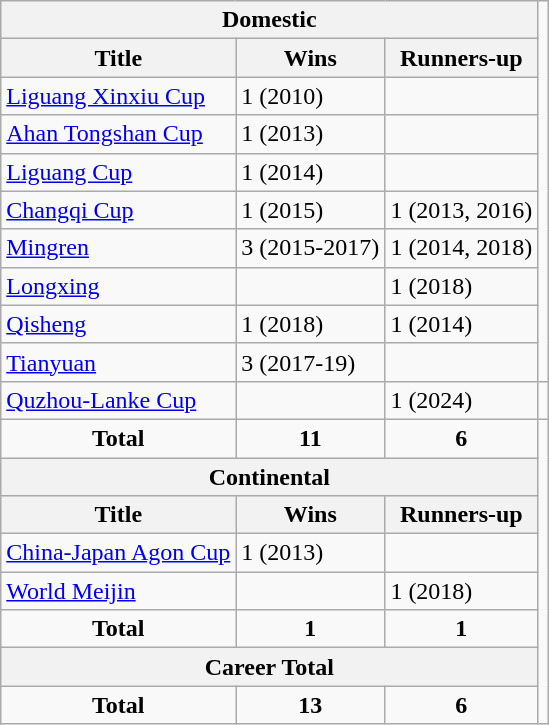<table class="wikitable">
<tr>
<th colspan=3>Domestic</th>
</tr>
<tr>
<th>Title</th>
<th>Wins</th>
<th>Runners-up</th>
</tr>
<tr>
<td><a href='#'>Liguang Xinxiu Cup</a></td>
<td>1 (2010)</td>
<td></td>
</tr>
<tr>
<td><a href='#'>Ahan Tongshan Cup</a></td>
<td>1 (2013)</td>
<td></td>
</tr>
<tr>
<td><a href='#'>Liguang Cup</a></td>
<td>1 (2014)</td>
<td></td>
</tr>
<tr>
<td><a href='#'> Changqi Cup</a></td>
<td>1 (2015)</td>
<td>1 (2013, 2016)</td>
</tr>
<tr>
<td><a href='#'>Mingren</a></td>
<td>3 (2015-2017)</td>
<td>1 (2014, 2018)</td>
</tr>
<tr>
<td><a href='#'> Longxing</a></td>
<td></td>
<td>1 (2018)</td>
</tr>
<tr>
<td><a href='#'>Qisheng</a></td>
<td>1 (2018)</td>
<td>1 (2014)</td>
</tr>
<tr>
<td><a href='#'>Tianyuan</a></td>
<td>3 (2017-19)</td>
<td></td>
</tr>
<tr>
<td><a href='#'>Quzhou-Lanke Cup</a></td>
<td></td>
<td>1 (2024)</td>
<td></td>
</tr>
<tr align="center">
<td><strong>Total</strong></td>
<td><strong>11</strong></td>
<td><strong>6</strong></td>
</tr>
<tr>
<th colspan=3>Continental</th>
</tr>
<tr>
<th>Title</th>
<th>Wins</th>
<th>Runners-up</th>
</tr>
<tr>
<td><a href='#'>China-Japan Agon Cup</a></td>
<td>1 (2013)</td>
<td></td>
</tr>
<tr>
<td><a href='#'>World Meijin</a></td>
<td></td>
<td>1 (2018)</td>
</tr>
<tr align="center">
<td><strong>Total</strong></td>
<td><strong>1</strong></td>
<td><strong>1</strong></td>
</tr>
<tr>
<th colspan=3>Career Total</th>
</tr>
<tr align="center">
<td><strong>Total</strong></td>
<td><strong>13</strong></td>
<td><strong>6</strong></td>
</tr>
</table>
